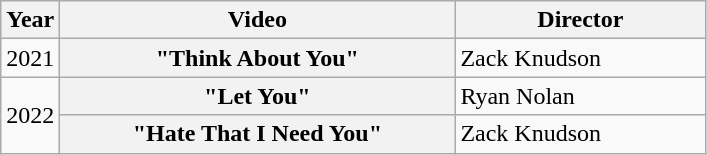<table class="wikitable plainrowheaders">
<tr>
<th style="width:1em;">Year</th>
<th style="width:16em;">Video</th>
<th style="width:10em;">Director</th>
</tr>
<tr>
<td>2021</td>
<th scope="row">"Think About You"</th>
<td>Zack Knudson</td>
</tr>
<tr>
<td rowspan="2">2022</td>
<th scope="row">"Let You"<br></th>
<td>Ryan Nolan</td>
</tr>
<tr>
<th scope="row">"Hate That I Need You"</th>
<td>Zack Knudson</td>
</tr>
</table>
